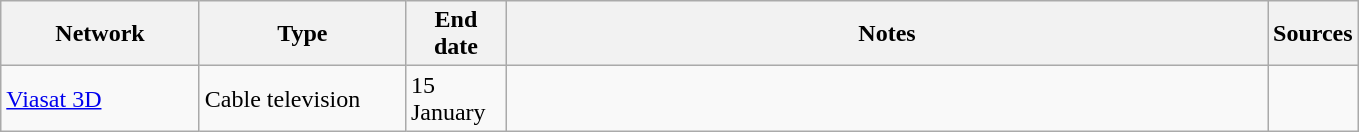<table class="wikitable">
<tr>
<th style="text-align:center; width:125px">Network</th>
<th style="text-align:center; width:130px">Type</th>
<th style="text-align:center; width:60px">End date</th>
<th style="text-align:center; width:500px">Notes</th>
<th style="text-align:center; width:30px">Sources</th>
</tr>
<tr>
<td><a href='#'>Viasat 3D</a></td>
<td>Cable television</td>
<td>15 January</td>
<td></td>
<td></td>
</tr>
</table>
